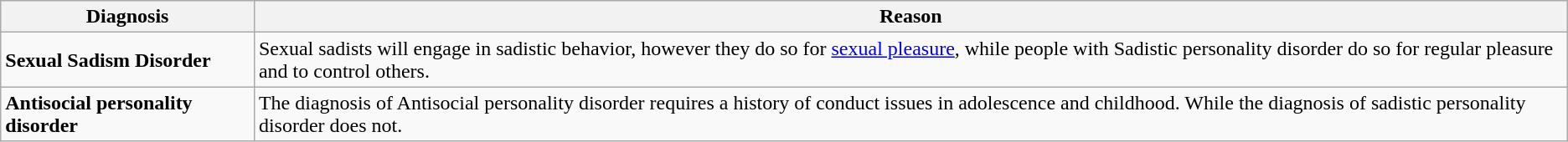<table class="wikitable">
<tr>
<th>Diagnosis</th>
<th>Reason</th>
</tr>
<tr>
<td><strong>Sexual Sadism Disorder</strong></td>
<td>Sexual sadists will engage in sadistic behavior, however they do so for <a href='#'>sexual pleasure</a>, while people with Sadistic personality disorder do so for regular pleasure and to control others.</td>
</tr>
<tr>
<td><strong>Antisocial personality disorder</strong></td>
<td>The diagnosis of Antisocial personality disorder requires a history of conduct issues in adolescence and childhood. While the diagnosis of sadistic personality disorder does not.</td>
</tr>
</table>
